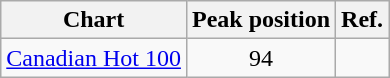<table class="wikitable" style="text-align:center">
<tr>
<th>Chart</th>
<th>Peak position</th>
<th>Ref.</th>
</tr>
<tr>
<td><a href='#'>Canadian Hot 100</a></td>
<td>94</td>
<td></td>
</tr>
</table>
